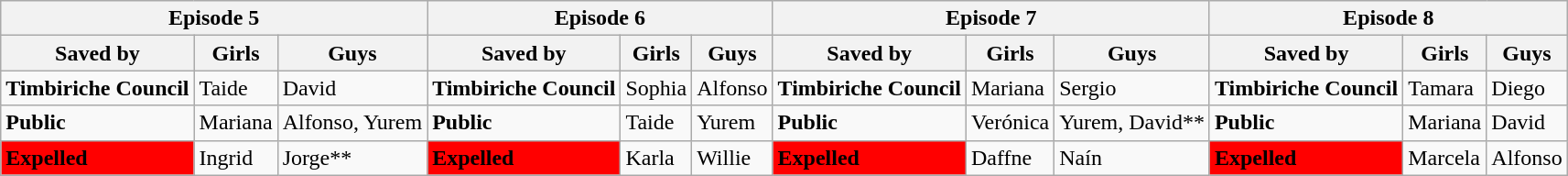<table class="wikitable">
<tr>
<th colspan=3><strong>Episode 5</strong></th>
<th colspan=3><strong>Episode 6</strong></th>
<th colspan=3><strong>Episode 7</strong></th>
<th colspan=3><strong>Episode 8</strong></th>
</tr>
<tr>
<th>Saved by</th>
<th>Girls</th>
<th>Guys</th>
<th>Saved by</th>
<th>Girls</th>
<th>Guys</th>
<th>Saved by</th>
<th>Girls</th>
<th>Guys</th>
<th>Saved by</th>
<th>Girls</th>
<th>Guys</th>
</tr>
<tr>
<td><strong>Timbiriche Council</strong></td>
<td>Taide</td>
<td>David</td>
<td><strong>Timbiriche Council</strong></td>
<td>Sophia</td>
<td>Alfonso</td>
<td><strong>Timbiriche Council</strong></td>
<td>Mariana</td>
<td>Sergio</td>
<td><strong>Timbiriche Council</strong></td>
<td>Tamara</td>
<td>Diego</td>
</tr>
<tr>
<td><strong>Public</strong></td>
<td>Mariana</td>
<td>Alfonso, Yurem</td>
<td><strong>Public</strong></td>
<td>Taide</td>
<td>Yurem</td>
<td><strong>Public</strong></td>
<td>Verónica</td>
<td>Yurem, David**</td>
<td><strong>Public</strong></td>
<td>Mariana</td>
<td>David</td>
</tr>
<tr>
<td style="background:#FF0000"><strong>Expelled</strong></td>
<td>Ingrid</td>
<td>Jorge**</td>
<td style="background:#FF0000"><strong>Expelled</strong></td>
<td>Karla</td>
<td>Willie</td>
<td style="background:#FF0000"><strong>Expelled</strong></td>
<td>Daffne</td>
<td>Naín</td>
<td style="background:#FF0000"><strong>Expelled</strong></td>
<td>Marcela</td>
<td>Alfonso</td>
</tr>
</table>
